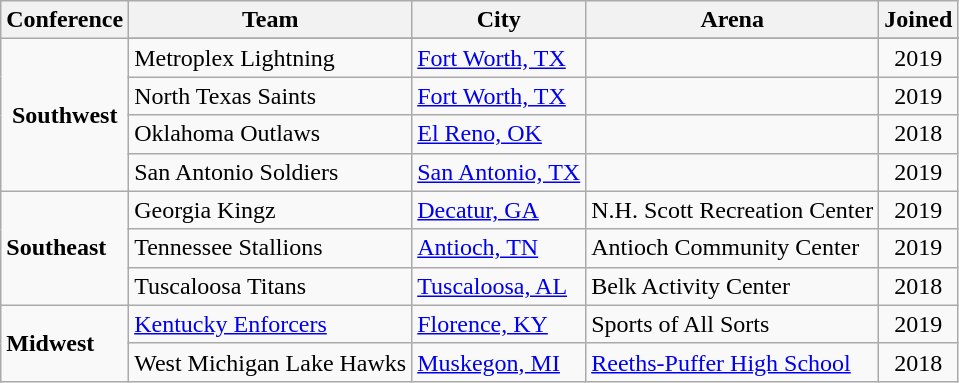<table class="wikitable">
<tr>
<th>Conference</th>
<th>Team</th>
<th>City</th>
<th>Arena</th>
<th>Joined</th>
</tr>
<tr>
<td colspan="1" rowspan="5" style="text-align: center;"><strong>Southwest</strong></td>
</tr>
<tr>
<td>Metroplex Lightning</td>
<td><a href='#'>Fort Worth, TX</a></td>
<td></td>
<td align="center">2019</td>
</tr>
<tr>
<td>North Texas Saints</td>
<td><a href='#'>Fort Worth, TX</a></td>
<td></td>
<td align="center">2019</td>
</tr>
<tr>
<td>Oklahoma Outlaws</td>
<td><a href='#'>El Reno, OK</a></td>
<td></td>
<td align="center">2018</td>
</tr>
<tr>
<td>San Antonio Soldiers</td>
<td><a href='#'>San Antonio, TX</a></td>
<td></td>
<td align="center">2019</td>
</tr>
<tr>
<td rowspan="3"><strong>Southeast</strong></td>
<td>Georgia Kingz</td>
<td><a href='#'>Decatur, GA</a></td>
<td>N.H. Scott Recreation Center</td>
<td align="center">2019</td>
</tr>
<tr>
<td>Tennessee Stallions</td>
<td><a href='#'>Antioch, TN</a></td>
<td>Antioch Community Center</td>
<td align="center">2019</td>
</tr>
<tr>
<td>Tuscaloosa Titans</td>
<td><a href='#'>Tuscaloosa, AL</a></td>
<td>Belk Activity Center</td>
<td align="center">2018</td>
</tr>
<tr>
<td rowspan="3"><strong>Midwest</strong></td>
<td><a href='#'>Kentucky Enforcers</a></td>
<td><a href='#'>Florence, KY</a></td>
<td>Sports of All Sorts</td>
<td align="center">2019</td>
</tr>
<tr>
<td>West Michigan Lake Hawks</td>
<td><a href='#'>Muskegon, MI</a></td>
<td><a href='#'>Reeths-Puffer High School</a></td>
<td align="center">2018</td>
</tr>
</table>
